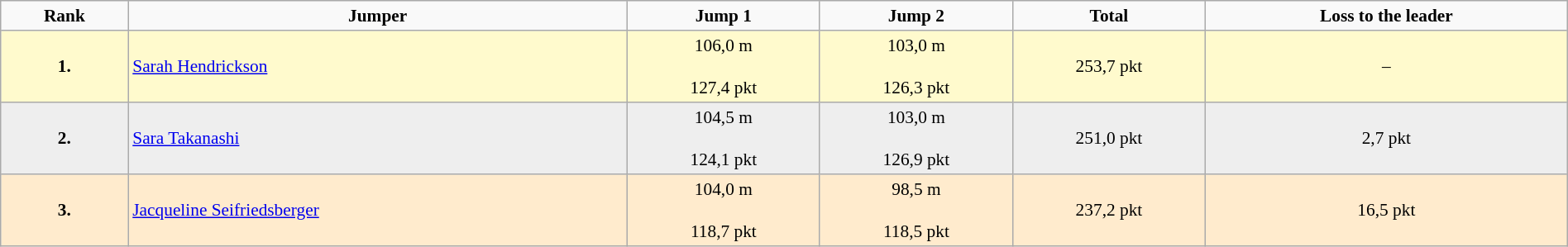<table border="2" cellpadding="3" cellspacing="2" style="margin: 1em 1em 1em 0; background: #f9f9f9; border: 1px #aaa solid; border-collapse: collapse; font-size: 89%; text-align: center; width:100%">
<tr>
<th>Rank</th>
<th>Jumper</th>
<th>Jump 1</th>
<th>Jump 2</th>
<th>Total</th>
<th>Loss to the leader</th>
</tr>
<tr bgcolor="FFFACD">
<td><strong>1.</strong></td>
<td align="left"><a href='#'>Sarah Hendrickson</a></td>
<td>106,0 m<br><br>127,4 pkt<br></td>
<td>103,0 m<br><br>126,3 pkt<br></td>
<td>253,7 pkt</td>
<td>–</td>
</tr>
<tr bgcolor="eeeeee">
<td><strong>2.</strong></td>
<td align="left"><a href='#'>Sara Takanashi</a></td>
<td>104,5 m<br><br>124,1 pkt<br></td>
<td>103,0 m<br><br>126,9 pkt<br></td>
<td>251,0 pkt</td>
<td>2,7 pkt</td>
</tr>
<tr bgcolor="ffebcd">
<td><strong>3.</strong></td>
<td align="left"><a href='#'>Jacqueline Seifriedsberger</a></td>
<td>104,0 m<br><br>118,7 pkt<br></td>
<td>98,5 m<br><br>118,5 pkt<br></td>
<td>237,2 pkt</td>
<td>16,5 pkt</td>
</tr>
</table>
